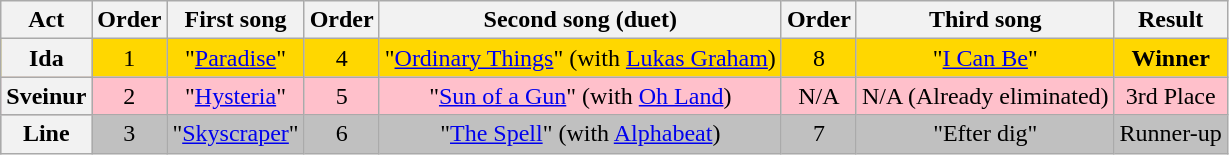<table class="wikitable plainrowheaders" style="text-align:center;">
<tr>
<th>Act</th>
<th>Order</th>
<th>First song</th>
<th>Order</th>
<th>Second song (duet)</th>
<th>Order</th>
<th>Third song</th>
<th>Result</th>
</tr>
<tr style="background:gold;">
<th scope=row>Ida</th>
<td>1</td>
<td>"<a href='#'>Paradise</a>"</td>
<td>4</td>
<td>"<a href='#'>Ordinary Things</a>" (with <a href='#'>Lukas Graham</a>)</td>
<td>8</td>
<td>"<a href='#'>I Can Be</a>"</td>
<td><strong>Winner</strong></td>
</tr>
<tr style="background:pink;">
<th scope=row>Sveinur</th>
<td>2</td>
<td>"<a href='#'>Hysteria</a>"</td>
<td>5</td>
<td>"<a href='#'>Sun of a Gun</a>" (with <a href='#'>Oh Land</a>)</td>
<td>N/A</td>
<td>N/A (Already eliminated)</td>
<td>3rd Place</td>
</tr>
<tr style="background:silver;">
<th scope=row>Line</th>
<td>3</td>
<td>"<a href='#'>Skyscraper</a>"</td>
<td>6</td>
<td>"<a href='#'>The Spell</a>" (with <a href='#'>Alphabeat</a>)</td>
<td>7</td>
<td>"Efter dig"</td>
<td>Runner-up</td>
</tr>
</table>
